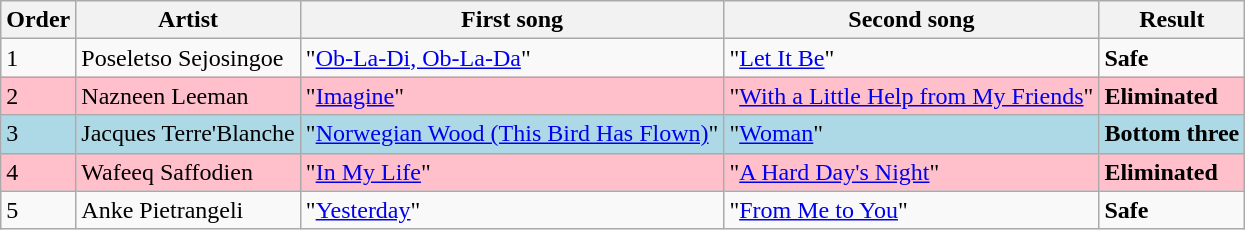<table class=wikitable>
<tr>
<th>Order</th>
<th>Artist</th>
<th>First song</th>
<th>Second song</th>
<th>Result</th>
</tr>
<tr>
<td>1</td>
<td>Poseletso Sejosingoe</td>
<td>"<a href='#'>Ob-La-Di, Ob-La-Da</a>"</td>
<td>"<a href='#'>Let It Be</a>"</td>
<td><strong>Safe</strong></td>
</tr>
<tr style="background:pink;">
<td>2</td>
<td>Nazneen Leeman</td>
<td>"<a href='#'>Imagine</a>"</td>
<td>"<a href='#'>With a Little Help from My Friends</a>"</td>
<td><strong>Eliminated</strong></td>
</tr>
<tr style="background:lightblue;">
<td>3</td>
<td>Jacques Terre'Blanche</td>
<td>"<a href='#'>Norwegian Wood (This Bird Has Flown)</a>"</td>
<td>"<a href='#'>Woman</a>"</td>
<td><strong>Bottom three</strong></td>
</tr>
<tr style="background:pink;">
<td>4</td>
<td>Wafeeq Saffodien</td>
<td>"<a href='#'>In My Life</a>"</td>
<td>"<a href='#'>A Hard Day's Night</a>"</td>
<td><strong>Eliminated</strong></td>
</tr>
<tr>
<td>5</td>
<td>Anke Pietrangeli</td>
<td>"<a href='#'>Yesterday</a>"</td>
<td>"<a href='#'>From Me to You</a>"</td>
<td><strong>Safe</strong></td>
</tr>
</table>
